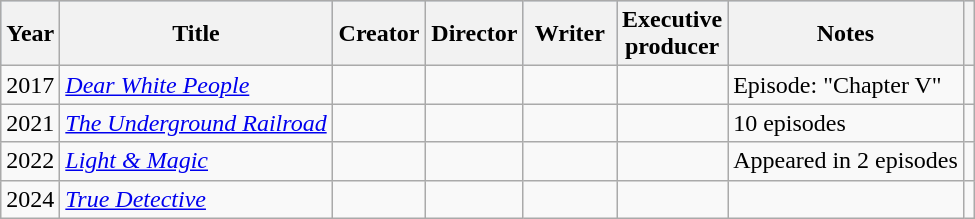<table class="wikitable">
<tr style="background:#B0C4DE;">
<th>Year</th>
<th>Title</th>
<th width=55>Creator</th>
<th width=55>Director</th>
<th width=55>Writer</th>
<th width=55>Executive<br>producer</th>
<th>Notes</th>
<th></th>
</tr>
<tr>
<td>2017</td>
<td><em><a href='#'>Dear White People</a></em></td>
<td></td>
<td></td>
<td></td>
<td></td>
<td>Episode: "Chapter V"</td>
<td></td>
</tr>
<tr>
<td>2021</td>
<td><em><a href='#'>The Underground Railroad</a></em></td>
<td></td>
<td></td>
<td></td>
<td></td>
<td>10 episodes</td>
<td></td>
</tr>
<tr>
<td>2022</td>
<td><em><a href='#'>Light & Magic</a></em></td>
<td></td>
<td></td>
<td></td>
<td></td>
<td>Appeared in 2 episodes</td>
<td></td>
</tr>
<tr>
<td>2024</td>
<td><em><a href='#'>True Detective</a></em></td>
<td></td>
<td></td>
<td></td>
<td></td>
<td></td>
<td></td>
</tr>
</table>
